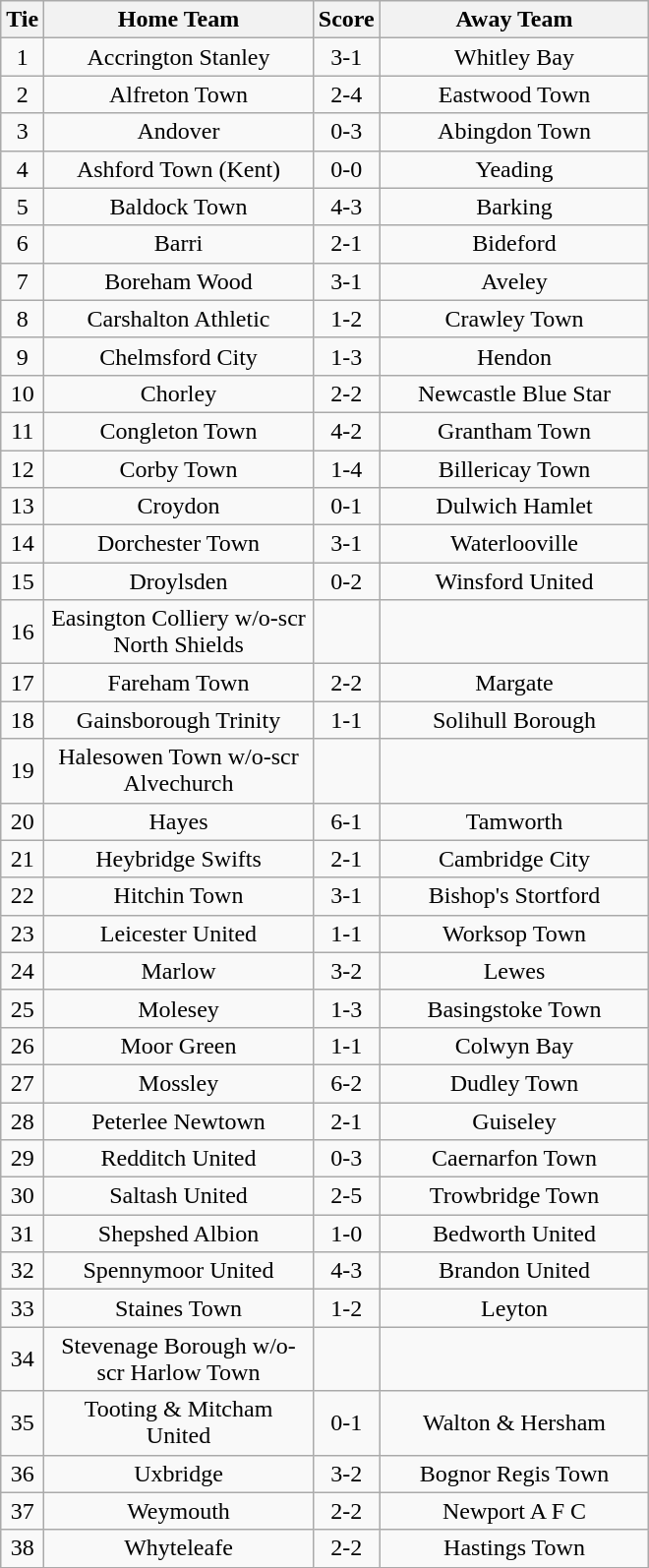<table class="wikitable" style="text-align:center;">
<tr>
<th width=20>Tie</th>
<th width=175>Home Team</th>
<th width=20>Score</th>
<th width=175>Away Team</th>
</tr>
<tr>
<td>1</td>
<td>Accrington Stanley</td>
<td>3-1</td>
<td>Whitley Bay</td>
</tr>
<tr>
<td>2</td>
<td>Alfreton Town</td>
<td>2-4</td>
<td>Eastwood Town</td>
</tr>
<tr>
<td>3</td>
<td>Andover</td>
<td>0-3</td>
<td>Abingdon Town</td>
</tr>
<tr>
<td>4</td>
<td>Ashford Town (Kent)</td>
<td>0-0</td>
<td>Yeading</td>
</tr>
<tr>
<td>5</td>
<td>Baldock Town</td>
<td>4-3</td>
<td>Barking</td>
</tr>
<tr>
<td>6</td>
<td>Barri</td>
<td>2-1</td>
<td>Bideford</td>
</tr>
<tr>
<td>7</td>
<td>Boreham Wood</td>
<td>3-1</td>
<td>Aveley</td>
</tr>
<tr>
<td>8</td>
<td>Carshalton Athletic</td>
<td>1-2</td>
<td>Crawley Town</td>
</tr>
<tr>
<td>9</td>
<td>Chelmsford City</td>
<td>1-3</td>
<td>Hendon</td>
</tr>
<tr>
<td>10</td>
<td>Chorley</td>
<td>2-2</td>
<td>Newcastle Blue Star</td>
</tr>
<tr>
<td>11</td>
<td>Congleton Town</td>
<td>4-2</td>
<td>Grantham Town</td>
</tr>
<tr>
<td>12</td>
<td>Corby Town</td>
<td>1-4</td>
<td>Billericay Town</td>
</tr>
<tr>
<td>13</td>
<td>Croydon</td>
<td>0-1</td>
<td>Dulwich Hamlet</td>
</tr>
<tr>
<td>14</td>
<td>Dorchester Town</td>
<td>3-1</td>
<td>Waterlooville</td>
</tr>
<tr>
<td>15</td>
<td>Droylsden</td>
<td>0-2</td>
<td>Winsford United</td>
</tr>
<tr>
<td>16</td>
<td>Easington Colliery w/o-scr North Shields</td>
<td></td>
<td></td>
</tr>
<tr>
<td>17</td>
<td>Fareham Town</td>
<td>2-2</td>
<td>Margate</td>
</tr>
<tr>
<td>18</td>
<td>Gainsborough Trinity</td>
<td>1-1</td>
<td>Solihull Borough</td>
</tr>
<tr>
<td>19</td>
<td>Halesowen Town w/o-scr Alvechurch</td>
<td></td>
<td></td>
</tr>
<tr>
<td>20</td>
<td>Hayes</td>
<td>6-1</td>
<td>Tamworth</td>
</tr>
<tr>
<td>21</td>
<td>Heybridge Swifts</td>
<td>2-1</td>
<td>Cambridge City</td>
</tr>
<tr>
<td>22</td>
<td>Hitchin Town</td>
<td>3-1</td>
<td>Bishop's Stortford</td>
</tr>
<tr>
<td>23</td>
<td>Leicester United</td>
<td>1-1</td>
<td>Worksop Town</td>
</tr>
<tr>
<td>24</td>
<td>Marlow</td>
<td>3-2</td>
<td>Lewes</td>
</tr>
<tr>
<td>25</td>
<td>Molesey</td>
<td>1-3</td>
<td>Basingstoke Town</td>
</tr>
<tr>
<td>26</td>
<td>Moor Green</td>
<td>1-1</td>
<td>Colwyn Bay</td>
</tr>
<tr>
<td>27</td>
<td>Mossley</td>
<td>6-2</td>
<td>Dudley Town</td>
</tr>
<tr>
<td>28</td>
<td>Peterlee Newtown</td>
<td>2-1</td>
<td>Guiseley</td>
</tr>
<tr>
<td>29</td>
<td>Redditch United</td>
<td>0-3</td>
<td>Caernarfon Town</td>
</tr>
<tr>
<td>30</td>
<td>Saltash United</td>
<td>2-5</td>
<td>Trowbridge Town</td>
</tr>
<tr>
<td>31</td>
<td>Shepshed Albion</td>
<td>1-0</td>
<td>Bedworth United</td>
</tr>
<tr>
<td>32</td>
<td>Spennymoor United</td>
<td>4-3</td>
<td>Brandon United</td>
</tr>
<tr>
<td>33</td>
<td>Staines Town</td>
<td>1-2</td>
<td>Leyton</td>
</tr>
<tr>
<td>34</td>
<td>Stevenage Borough w/o-scr Harlow Town</td>
<td></td>
<td></td>
</tr>
<tr>
<td>35</td>
<td>Tooting & Mitcham United</td>
<td>0-1</td>
<td>Walton & Hersham</td>
</tr>
<tr>
<td>36</td>
<td>Uxbridge</td>
<td>3-2</td>
<td>Bognor Regis Town</td>
</tr>
<tr>
<td>37</td>
<td>Weymouth</td>
<td>2-2</td>
<td>Newport A F C</td>
</tr>
<tr>
<td>38</td>
<td>Whyteleafe</td>
<td>2-2</td>
<td>Hastings Town</td>
</tr>
</table>
